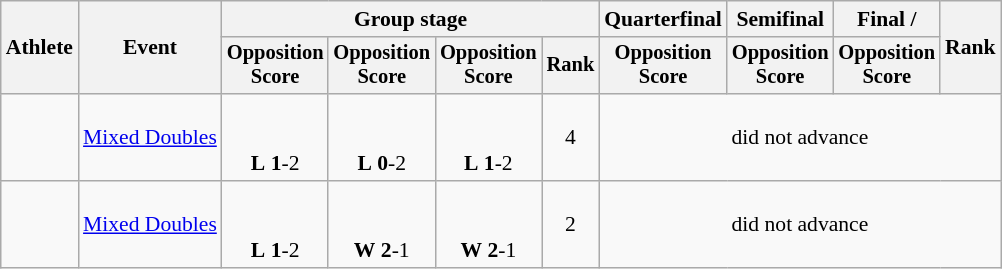<table class="wikitable" style="font-size:90%">
<tr>
<th rowspan=2>Athlete</th>
<th rowspan=2>Event</th>
<th colspan=4>Group stage</th>
<th>Quarterfinal</th>
<th>Semifinal</th>
<th>Final / </th>
<th rowspan=2>Rank</th>
</tr>
<tr style="font-size:95%">
<th>Opposition<br>Score</th>
<th>Opposition<br>Score</th>
<th>Opposition<br>Score</th>
<th>Rank</th>
<th>Opposition<br>Score</th>
<th>Opposition<br>Score</th>
<th>Opposition<br>Score</th>
</tr>
<tr align=center>
<td align=left><br></td>
<td align=left><a href='#'>Mixed Doubles</a></td>
<td><small><br></small> <br> <strong>L</strong> <strong>1</strong>-2</td>
<td><small><br></small> <br> <strong>L</strong> <strong>0</strong>-2</td>
<td><small><br></small> <br> <strong>L</strong> <strong>1</strong>-2</td>
<td>4</td>
<td colspan=4>did not advance</td>
</tr>
<tr align=center>
<td align=left><br></td>
<td align=left><a href='#'>Mixed Doubles</a></td>
<td><small><br></small> <br> <strong>L</strong> <strong>1</strong>-2</td>
<td><small><br></small> <br> <strong>W</strong> <strong>2</strong>-1</td>
<td><small><br></small> <br> <strong>W</strong> <strong>2</strong>-1</td>
<td>2</td>
<td colspan=4>did not advance</td>
</tr>
</table>
